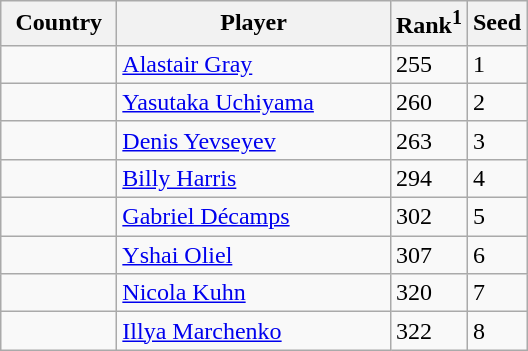<table class="sortable wikitable">
<tr>
<th width="70">Country</th>
<th width="175">Player</th>
<th>Rank<sup>1</sup></th>
<th>Seed</th>
</tr>
<tr>
<td></td>
<td><a href='#'>Alastair Gray</a></td>
<td>255</td>
<td>1</td>
</tr>
<tr>
<td></td>
<td><a href='#'>Yasutaka Uchiyama</a></td>
<td>260</td>
<td>2</td>
</tr>
<tr>
<td></td>
<td><a href='#'>Denis Yevseyev</a></td>
<td>263</td>
<td>3</td>
</tr>
<tr>
<td></td>
<td><a href='#'>Billy Harris</a></td>
<td>294</td>
<td>4</td>
</tr>
<tr>
<td></td>
<td><a href='#'>Gabriel Décamps</a></td>
<td>302</td>
<td>5</td>
</tr>
<tr>
<td></td>
<td><a href='#'>Yshai Oliel</a></td>
<td>307</td>
<td>6</td>
</tr>
<tr>
<td></td>
<td><a href='#'>Nicola Kuhn</a></td>
<td>320</td>
<td>7</td>
</tr>
<tr>
<td></td>
<td><a href='#'>Illya Marchenko</a></td>
<td>322</td>
<td>8</td>
</tr>
</table>
